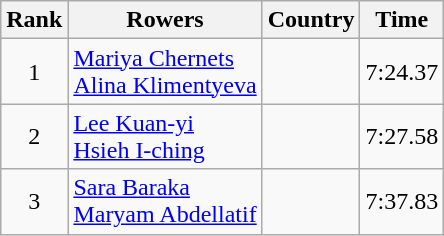<table class="wikitable" style="text-align:center">
<tr>
<th>Rank</th>
<th>Rowers</th>
<th>Country</th>
<th>Time</th>
</tr>
<tr>
<td>1</td>
<td align="left"><a href='#'>Mariya Chernets</a><br><a href='#'>Alina Klimentyeva</a></td>
<td align="left"></td>
<td>7:24.37</td>
</tr>
<tr>
<td>2</td>
<td align="left"><a href='#'>Lee Kuan-yi</a><br><a href='#'>Hsieh I-ching</a></td>
<td align="left"></td>
<td>7:27.58</td>
</tr>
<tr>
<td>3</td>
<td align="left"><a href='#'>Sara Baraka</a><br><a href='#'>Maryam Abdellatif</a></td>
<td align="left"></td>
<td>7:37.83</td>
</tr>
</table>
